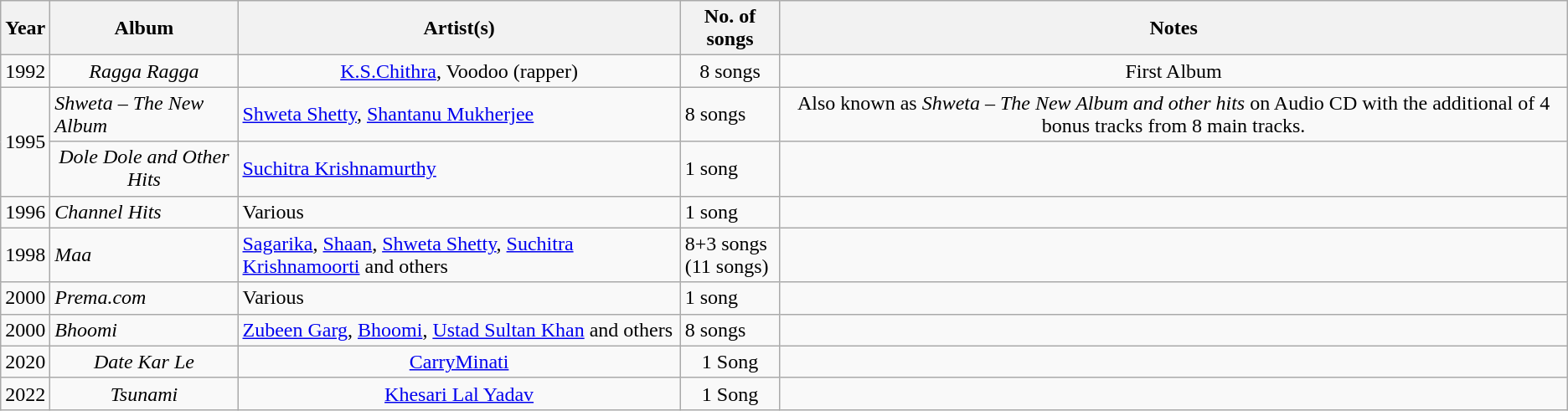<table class="wikitable" style="text-align:center;">
<tr>
<th>Year</th>
<th>Album</th>
<th>Artist(s)</th>
<th>No. of songs</th>
<th>Notes</th>
</tr>
<tr>
<td>1992</td>
<td><em>Ragga Ragga</em></td>
<td><a href='#'>K.S.Chithra</a>, Voodoo (rapper)</td>
<td>8 songs</td>
<td>First Album</td>
</tr>
<tr>
<td rowspan="2">1995</td>
<td style="text-align:left;"><em>Shweta – The New Album</em></td>
<td style="text-align:left;"><a href='#'>Shweta Shetty</a>, <a href='#'>Shantanu Mukherjee</a></td>
<td style="text-align:left;">8 songs</td>
<td>Also known as <em>Shweta – The New Album and other hits</em> on Audio CD with the additional of 4 bonus tracks from 8 main tracks.</td>
</tr>
<tr>
<td><em>Dole Dole and Other Hits</em></td>
<td style="text-align:left;"><a href='#'>Suchitra Krishnamurthy</a></td>
<td style="text-align:left;">1 song</td>
<td></td>
</tr>
<tr>
<td>1996</td>
<td style="text-align:left;"><em>Channel Hits</em></td>
<td style="text-align:left;">Various</td>
<td style="text-align:left;">1 song</td>
<td></td>
</tr>
<tr>
<td>1998</td>
<td style="text-align:left;"><em>Maa</em></td>
<td style="text-align:left;"><a href='#'>Sagarika</a>, <a href='#'>Shaan</a>, <a href='#'>Shweta Shetty</a>, <a href='#'>Suchitra Krishnamoorti</a> and others <br> </td>
<td style="text-align:left;">8+3 songs <br> (11 songs)</td>
<td></td>
</tr>
<tr>
<td>2000</td>
<td style="text-align:left;"><em>Prema.com</em></td>
<td style="text-align:left;">Various</td>
<td style="text-align:left;">1 song</td>
<td></td>
</tr>
<tr>
<td>2000</td>
<td style="text-align:left;"><em>Bhoomi</em></td>
<td style="text-align:left;"><a href='#'>Zubeen Garg</a>, <a href='#'>Bhoomi</a>, <a href='#'>Ustad Sultan Khan</a> and others</td>
<td style="text-align:left;">8 songs</td>
<td></td>
</tr>
<tr>
<td>2020</td>
<td><em>Date Kar Le</em></td>
<td><a href='#'>CarryMinati</a></td>
<td>1 Song</td>
<td></td>
</tr>
<tr>
<td>2022</td>
<td><em>Tsunami</em></td>
<td><a href='#'>Khesari Lal Yadav</a></td>
<td>1 Song</td>
<td></td>
</tr>
</table>
